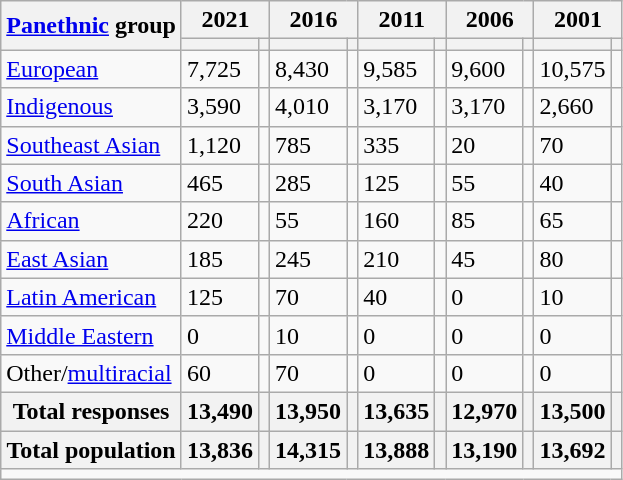<table class="wikitable collapsible sortable">
<tr>
<th rowspan="2"><a href='#'>Panethnic</a> group</th>
<th colspan="2">2021</th>
<th colspan="2">2016</th>
<th colspan="2">2011</th>
<th colspan="2">2006</th>
<th colspan="2">2001</th>
</tr>
<tr>
<th><a href='#'></a></th>
<th></th>
<th></th>
<th></th>
<th></th>
<th></th>
<th></th>
<th></th>
<th></th>
<th></th>
</tr>
<tr>
<td><a href='#'>European</a></td>
<td>7,725</td>
<td></td>
<td>8,430</td>
<td></td>
<td>9,585</td>
<td></td>
<td>9,600</td>
<td></td>
<td>10,575</td>
<td></td>
</tr>
<tr>
<td><a href='#'>Indigenous</a></td>
<td>3,590</td>
<td></td>
<td>4,010</td>
<td></td>
<td>3,170</td>
<td></td>
<td>3,170</td>
<td></td>
<td>2,660</td>
<td></td>
</tr>
<tr>
<td><a href='#'>Southeast Asian</a></td>
<td>1,120</td>
<td></td>
<td>785</td>
<td></td>
<td>335</td>
<td></td>
<td>20</td>
<td></td>
<td>70</td>
<td></td>
</tr>
<tr>
<td><a href='#'>South Asian</a></td>
<td>465</td>
<td></td>
<td>285</td>
<td></td>
<td>125</td>
<td></td>
<td>55</td>
<td></td>
<td>40</td>
<td></td>
</tr>
<tr>
<td><a href='#'>African</a></td>
<td>220</td>
<td></td>
<td>55</td>
<td></td>
<td>160</td>
<td></td>
<td>85</td>
<td></td>
<td>65</td>
<td></td>
</tr>
<tr>
<td><a href='#'>East Asian</a></td>
<td>185</td>
<td></td>
<td>245</td>
<td></td>
<td>210</td>
<td></td>
<td>45</td>
<td></td>
<td>80</td>
<td></td>
</tr>
<tr>
<td><a href='#'>Latin American</a></td>
<td>125</td>
<td></td>
<td>70</td>
<td></td>
<td>40</td>
<td></td>
<td>0</td>
<td></td>
<td>10</td>
<td></td>
</tr>
<tr>
<td><a href='#'>Middle Eastern</a></td>
<td>0</td>
<td></td>
<td>10</td>
<td></td>
<td>0</td>
<td></td>
<td>0</td>
<td></td>
<td>0</td>
<td></td>
</tr>
<tr>
<td>Other/<a href='#'>multiracial</a></td>
<td>60</td>
<td></td>
<td>70</td>
<td></td>
<td>0</td>
<td></td>
<td>0</td>
<td></td>
<td>0</td>
<td></td>
</tr>
<tr>
<th>Total responses</th>
<th>13,490</th>
<th></th>
<th>13,950</th>
<th></th>
<th>13,635</th>
<th></th>
<th>12,970</th>
<th></th>
<th>13,500</th>
<th></th>
</tr>
<tr class="sortbottom">
<th>Total population</th>
<th>13,836</th>
<th></th>
<th>14,315</th>
<th></th>
<th>13,888</th>
<th></th>
<th>13,190</th>
<th></th>
<th>13,692</th>
<th></th>
</tr>
<tr class="sortbottom">
<td colspan="11"></td>
</tr>
</table>
